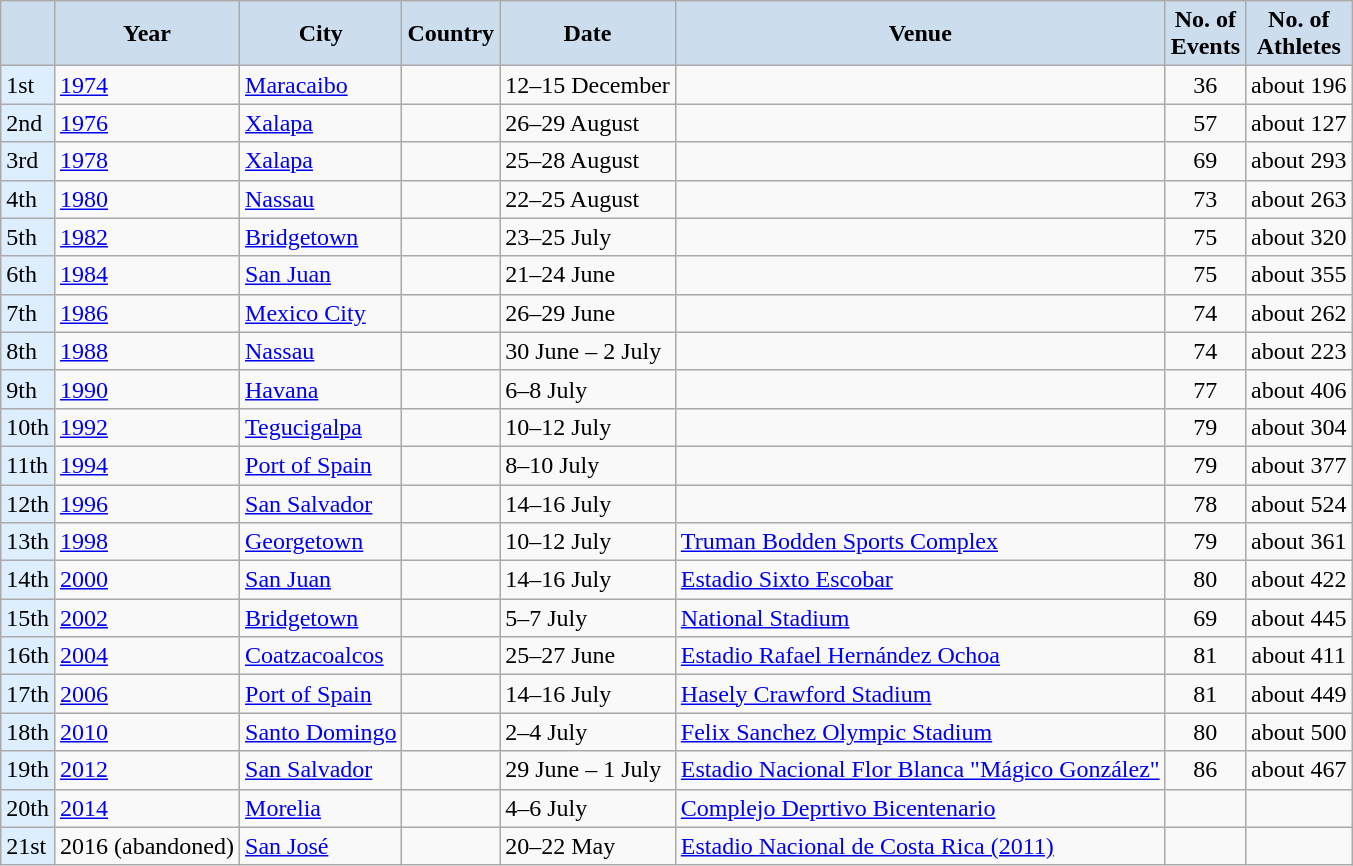<table class="wikitable">
<tr>
<th style="background-color: #CCDDEE;"></th>
<th style="background-color: #CCDDEE;">Year</th>
<th style="background-color: #CCDDEE;">City</th>
<th style="background-color: #CCDDEE;">Country</th>
<th style="background-color: #CCDDEE;">Date</th>
<th style="background-color: #CCDDEE;">Venue</th>
<th style="background-color: #CCDDEE;">No. of <br>Events</th>
<th style="background-color: #CCDDEE;">No. of<br>Athletes</th>
</tr>
<tr>
<td bgcolor=DDEEFF>1st</td>
<td><a href='#'>1974</a></td>
<td><a href='#'>Maracaibo</a></td>
<td></td>
<td>12–15 December</td>
<td></td>
<td style="text-align:center">36</td>
<td style="text-align:center">about 196</td>
</tr>
<tr>
<td bgcolor=DDEEFF>2nd</td>
<td><a href='#'>1976</a></td>
<td><a href='#'>Xalapa</a></td>
<td></td>
<td>26–29 August</td>
<td></td>
<td style="text-align:center">57</td>
<td style="text-align:center">about 127</td>
</tr>
<tr>
<td bgcolor=DDEEFF>3rd</td>
<td><a href='#'>1978</a></td>
<td><a href='#'>Xalapa</a></td>
<td></td>
<td>25–28 August</td>
<td></td>
<td style="text-align:center">69</td>
<td style="text-align:center">about 293</td>
</tr>
<tr>
<td bgcolor=DDEEFF>4th</td>
<td><a href='#'>1980</a></td>
<td><a href='#'>Nassau</a></td>
<td></td>
<td>22–25 August</td>
<td></td>
<td style="text-align:center">73</td>
<td style="text-align:center">about 263</td>
</tr>
<tr>
<td bgcolor=DDEEFF>5th</td>
<td><a href='#'>1982</a></td>
<td><a href='#'>Bridgetown</a></td>
<td></td>
<td>23–25 July</td>
<td></td>
<td style="text-align:center">75</td>
<td style="text-align:center">about 320</td>
</tr>
<tr>
<td bgcolor=DDEEFF>6th</td>
<td><a href='#'>1984</a></td>
<td><a href='#'>San Juan</a></td>
<td></td>
<td>21–24 June</td>
<td></td>
<td style="text-align:center">75</td>
<td style="text-align:center">about 355</td>
</tr>
<tr>
<td bgcolor=DDEEFF>7th</td>
<td><a href='#'>1986</a></td>
<td><a href='#'>Mexico City</a></td>
<td></td>
<td>26–29 June</td>
<td></td>
<td style="text-align:center">74</td>
<td style="text-align:center">about 262</td>
</tr>
<tr>
<td bgcolor=DDEEFF>8th</td>
<td><a href='#'>1988</a></td>
<td><a href='#'>Nassau</a></td>
<td></td>
<td>30 June – 2 July</td>
<td></td>
<td style="text-align:center">74</td>
<td style="text-align:center">about 223</td>
</tr>
<tr>
<td bgcolor=DDEEFF>9th</td>
<td><a href='#'>1990</a></td>
<td><a href='#'>Havana</a></td>
<td></td>
<td>6–8 July</td>
<td></td>
<td style="text-align:center">77</td>
<td style="text-align:center">about 406</td>
</tr>
<tr>
<td bgcolor=DDEEFF>10th</td>
<td><a href='#'>1992</a></td>
<td><a href='#'>Tegucigalpa</a></td>
<td></td>
<td>10–12 July</td>
<td></td>
<td style="text-align:center">79</td>
<td style="text-align:center">about 304</td>
</tr>
<tr>
<td bgcolor=DDEEFF>11th</td>
<td><a href='#'>1994</a></td>
<td><a href='#'>Port of Spain</a></td>
<td></td>
<td>8–10 July</td>
<td></td>
<td style="text-align:center">79</td>
<td style="text-align:center">about 377</td>
</tr>
<tr>
<td bgcolor=DDEEFF>12th</td>
<td><a href='#'>1996</a></td>
<td><a href='#'>San Salvador</a></td>
<td></td>
<td>14–16 July</td>
<td></td>
<td style="text-align:center">78</td>
<td style="text-align:center">about 524</td>
</tr>
<tr>
<td bgcolor=DDEEFF>13th</td>
<td><a href='#'>1998</a></td>
<td><a href='#'>Georgetown</a></td>
<td></td>
<td>10–12 July</td>
<td><a href='#'>Truman Bodden Sports Complex</a></td>
<td style="text-align:center">79</td>
<td style="text-align:center">about 361</td>
</tr>
<tr>
<td bgcolor=DDEEFF>14th</td>
<td><a href='#'>2000</a></td>
<td><a href='#'>San Juan</a></td>
<td></td>
<td>14–16 July</td>
<td><a href='#'>Estadio Sixto Escobar</a></td>
<td style="text-align:center">80</td>
<td style="text-align:center">about 422</td>
</tr>
<tr>
<td bgcolor=DDEEFF>15th</td>
<td><a href='#'>2002</a></td>
<td><a href='#'>Bridgetown</a></td>
<td></td>
<td>5–7 July</td>
<td><a href='#'>National Stadium</a></td>
<td style="text-align:center">69</td>
<td style="text-align:center">about 445</td>
</tr>
<tr>
<td bgcolor=DDEEFF>16th</td>
<td><a href='#'>2004</a></td>
<td><a href='#'>Coatzacoalcos</a></td>
<td></td>
<td>25–27 June</td>
<td><a href='#'>Estadio Rafael Hernández Ochoa</a></td>
<td style="text-align:center">81</td>
<td style="text-align:center">about 411</td>
</tr>
<tr>
<td bgcolor=DDEEFF>17th</td>
<td><a href='#'>2006</a></td>
<td><a href='#'>Port of Spain</a></td>
<td></td>
<td>14–16 July</td>
<td><a href='#'>Hasely Crawford Stadium</a></td>
<td style="text-align:center">81</td>
<td style="text-align:center">about 449</td>
</tr>
<tr>
<td bgcolor=DDEEFF>18th</td>
<td><a href='#'>2010</a></td>
<td><a href='#'>Santo Domingo</a></td>
<td></td>
<td>2–4 July</td>
<td><a href='#'>Felix Sanchez Olympic Stadium</a></td>
<td style="text-align:center">80</td>
<td style="text-align:center">about 500</td>
</tr>
<tr>
<td bgcolor=DDEEFF>19th</td>
<td><a href='#'>2012</a></td>
<td><a href='#'>San Salvador</a></td>
<td></td>
<td>29 June – 1 July</td>
<td><a href='#'>Estadio Nacional Flor Blanca "Mágico González"</a></td>
<td style="text-align:center">86</td>
<td style="text-align:center">about 467</td>
</tr>
<tr>
<td bgcolor=DDEEFF>20th</td>
<td><a href='#'>2014</a></td>
<td><a href='#'>Morelia</a></td>
<td></td>
<td>4–6 July</td>
<td><a href='#'>Complejo Deprtivo Bicentenario</a></td>
<td style="text-align:center"></td>
<td style="text-align:center"></td>
</tr>
<tr>
<td bgcolor=DDEEFF>21st</td>
<td>2016 (abandoned)</td>
<td><a href='#'>San José</a></td>
<td></td>
<td>20–22 May</td>
<td><a href='#'>Estadio Nacional de Costa Rica (2011)</a></td>
<td style="text-align:center"></td>
<td style="text-align:center"></td>
</tr>
</table>
